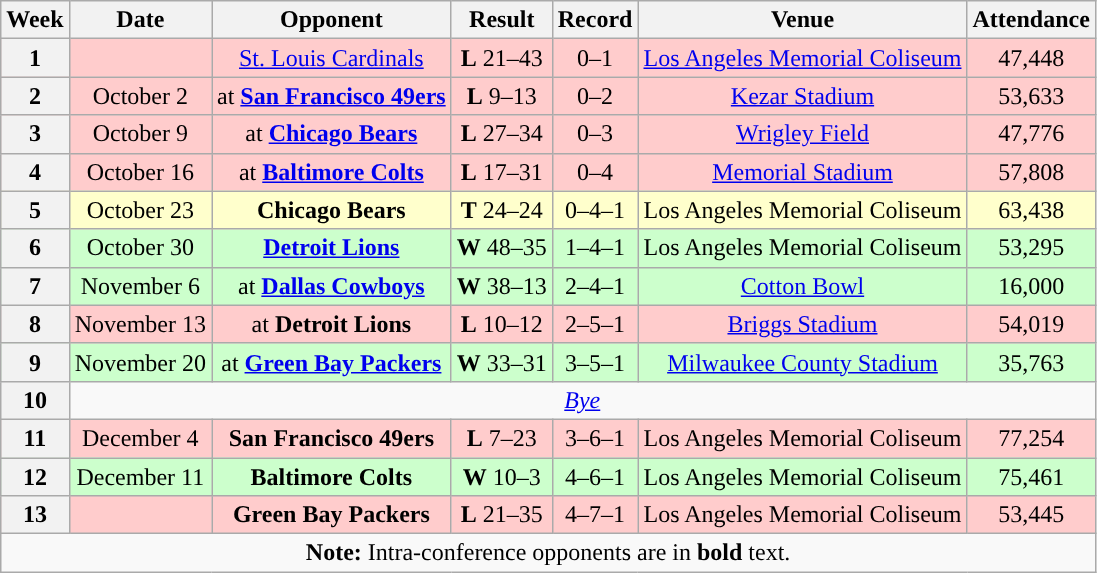<table class="wikitable" style="text-align:center">
<tr>
<th>Week</th>
<th>Date</th>
<th>Opponent</th>
<th>Result</th>
<th>Record</th>
<th>Venue</th>
<th>Attendance</th>
</tr>
<tr style="background:#fcc">
<th>1</th>
<td></td>
<td><a href='#'>St. Louis Cardinals</a></td>
<td><strong>L</strong> 21–43</td>
<td>0–1</td>
<td><a href='#'>Los Angeles Memorial Coliseum</a></td>
<td>47,448</td>
</tr>
<tr style="background:#fcc">
<th>2</th>
<td>October 2</td>
<td>at <strong><a href='#'>San Francisco 49ers</a></strong></td>
<td><strong>L</strong> 9–13</td>
<td>0–2</td>
<td><a href='#'>Kezar Stadium</a></td>
<td>53,633</td>
</tr>
<tr style="background:#fcc">
<th>3</th>
<td>October 9</td>
<td>at <strong><a href='#'>Chicago Bears</a></strong></td>
<td><strong>L</strong> 27–34</td>
<td>0–3</td>
<td><a href='#'>Wrigley Field</a></td>
<td>47,776</td>
</tr>
<tr style="background:#fcc">
<th>4</th>
<td>October 16</td>
<td>at <strong><a href='#'>Baltimore Colts</a></strong></td>
<td><strong>L</strong> 17–31</td>
<td>0–4</td>
<td><a href='#'>Memorial Stadium</a></td>
<td>57,808</td>
</tr>
<tr style="background:#ffc">
<th>5</th>
<td>October 23</td>
<td><strong>Chicago Bears</strong></td>
<td><strong>T</strong> 24–24</td>
<td>0–4–1</td>
<td>Los Angeles Memorial Coliseum</td>
<td>63,438</td>
</tr>
<tr style="background:#cfc">
<th>6</th>
<td>October 30</td>
<td><strong><a href='#'>Detroit Lions</a></strong></td>
<td><strong>W</strong> 48–35</td>
<td>1–4–1</td>
<td>Los Angeles Memorial Coliseum</td>
<td>53,295</td>
</tr>
<tr style="background:#cfc">
<th>7</th>
<td>November 6</td>
<td>at <strong><a href='#'>Dallas Cowboys</a></strong></td>
<td><strong>W</strong> 38–13</td>
<td>2–4–1</td>
<td><a href='#'>Cotton Bowl</a></td>
<td>16,000</td>
</tr>
<tr style="background:#fcc">
<th>8</th>
<td>November 13</td>
<td>at <strong>Detroit Lions</strong></td>
<td><strong>L</strong> 10–12</td>
<td>2–5–1</td>
<td><a href='#'>Briggs Stadium</a></td>
<td>54,019</td>
</tr>
<tr style="background:#cfc">
<th>9</th>
<td>November 20</td>
<td>at <strong><a href='#'>Green Bay Packers</a></strong></td>
<td><strong>W</strong> 33–31</td>
<td>3–5–1</td>
<td><a href='#'>Milwaukee County Stadium</a></td>
<td>35,763</td>
</tr>
<tr>
<th>10</th>
<td colspan="6"><em><a href='#'>Bye</a></em></td>
</tr>
<tr style="background:#fcc">
<th>11</th>
<td>December 4</td>
<td><strong>San Francisco 49ers</strong></td>
<td><strong>L</strong> 7–23</td>
<td>3–6–1</td>
<td>Los Angeles Memorial Coliseum</td>
<td>77,254</td>
</tr>
<tr style="background:#cfc">
<th>12</th>
<td>December 11</td>
<td><strong>Baltimore Colts</strong></td>
<td><strong>W</strong> 10–3</td>
<td>4–6–1</td>
<td>Los Angeles Memorial Coliseum</td>
<td>75,461</td>
</tr>
<tr style="background:#fcc">
<th>13</th>
<td></td>
<td><strong>Green Bay Packers</strong></td>
<td><strong>L</strong> 21–35</td>
<td>4–7–1</td>
<td>Los Angeles Memorial Coliseum</td>
<td>53,445</td>
</tr>
<tr>
<td colspan="8"><strong>Note:</strong> Intra-conference opponents are in <strong>bold</strong> text.</td>
</tr>
</table>
